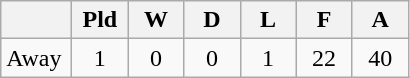<table class="wikitable" border="1">
<tr>
<th width=40></th>
<th width=30>Pld</th>
<th width=30>W</th>
<th width=30>D</th>
<th width=30>L</th>
<th width=30>F</th>
<th width=30>A</th>
</tr>
<tr>
<td>Away</td>
<td align=center>1</td>
<td align=center>0</td>
<td align=center>0</td>
<td align=center>1</td>
<td align=center>22</td>
<td align=center>40</td>
</tr>
</table>
